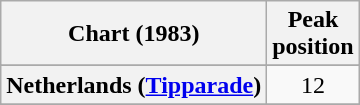<table class="wikitable plainrowheaders" style="text-align:center">
<tr>
<th>Chart (1983)</th>
<th>Peak<br>position</th>
</tr>
<tr>
</tr>
<tr>
<th scope="row">Netherlands (<a href='#'>Tipparade</a>)</th>
<td>12</td>
</tr>
<tr>
</tr>
</table>
